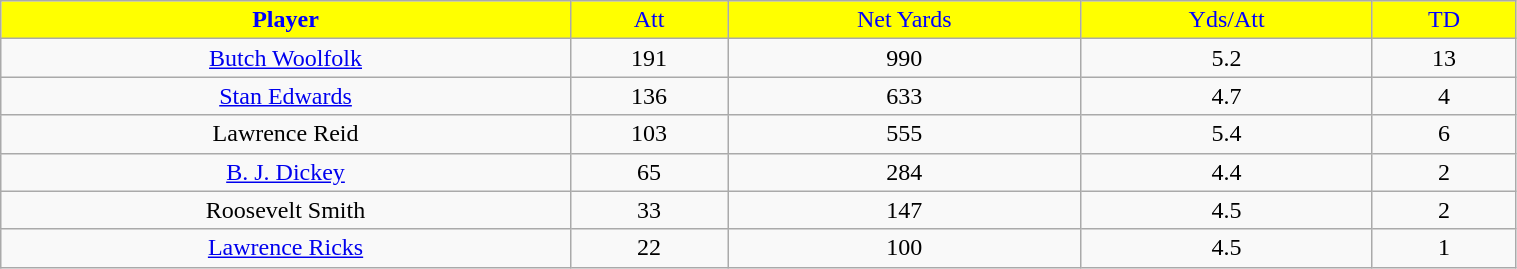<table class="wikitable" style="width:80%;">
<tr style="text-align:center; background:yellow; color:blue;">
<td><strong>Player</strong></td>
<td>Att</td>
<td>Net Yards</td>
<td>Yds/Att</td>
<td>TD</td>
</tr>
<tr style="text-align:center;" bgcolor="">
<td><a href='#'>Butch Woolfolk</a></td>
<td>191</td>
<td>990</td>
<td>5.2</td>
<td>13</td>
</tr>
<tr style="text-align:center;" bgcolor="">
<td><a href='#'>Stan Edwards</a></td>
<td>136</td>
<td>633</td>
<td>4.7</td>
<td>4</td>
</tr>
<tr style="text-align:center;" bgcolor="">
<td>Lawrence Reid</td>
<td>103</td>
<td>555</td>
<td>5.4</td>
<td>6</td>
</tr>
<tr style="text-align:center;" bgcolor="">
<td><a href='#'>B. J. Dickey</a></td>
<td>65</td>
<td>284</td>
<td>4.4</td>
<td>2</td>
</tr>
<tr style="text-align:center;" bgcolor="">
<td>Roosevelt Smith</td>
<td>33</td>
<td>147</td>
<td>4.5</td>
<td>2</td>
</tr>
<tr style="text-align:center;" bgcolor="">
<td><a href='#'>Lawrence Ricks</a></td>
<td>22</td>
<td>100</td>
<td>4.5</td>
<td>1</td>
</tr>
</table>
